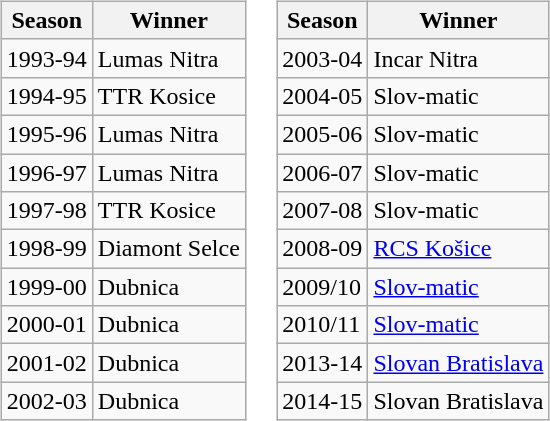<table>
<tr>
<td valign="top" width=0%><br><table class="wikitable sortable">
<tr>
<th>Season</th>
<th>Winner</th>
</tr>
<tr>
<td>1993-94</td>
<td>Lumas Nitra</td>
</tr>
<tr>
<td>1994-95</td>
<td>TTR Kosice</td>
</tr>
<tr>
<td>1995-96</td>
<td>Lumas Nitra</td>
</tr>
<tr>
<td>1996-97</td>
<td>Lumas Nitra</td>
</tr>
<tr>
<td>1997-98</td>
<td>TTR Kosice</td>
</tr>
<tr>
<td>1998-99</td>
<td>Diamont Selce</td>
</tr>
<tr>
<td>1999-00</td>
<td>Dubnica</td>
</tr>
<tr>
<td>2000-01</td>
<td>Dubnica</td>
</tr>
<tr>
<td>2001-02</td>
<td>Dubnica</td>
</tr>
<tr>
<td>2002-03</td>
<td>Dubnica</td>
</tr>
</table>
</td>
<td valign="top" width=0%><br><table class="wikitable sortable">
<tr>
<th>Season</th>
<th>Winner</th>
</tr>
<tr>
<td>2003-04</td>
<td>Incar Nitra</td>
</tr>
<tr>
<td>2004-05</td>
<td>Slov-matic</td>
</tr>
<tr>
<td>2005-06</td>
<td>Slov-matic</td>
</tr>
<tr>
<td>2006-07</td>
<td>Slov-matic</td>
</tr>
<tr>
<td>2007-08</td>
<td>Slov-matic</td>
</tr>
<tr>
<td>2008-09</td>
<td><a href='#'>RCS Košice</a></td>
</tr>
<tr>
<td>2009/10</td>
<td><a href='#'>Slov-matic</a></td>
</tr>
<tr>
<td>2010/11</td>
<td><a href='#'>Slov-matic</a></td>
</tr>
<tr>
<td>2013-14</td>
<td><a href='#'>Slovan Bratislava</a></td>
</tr>
<tr>
<td>2014-15</td>
<td>Slovan Bratislava</td>
</tr>
</table>
</td>
</tr>
</table>
